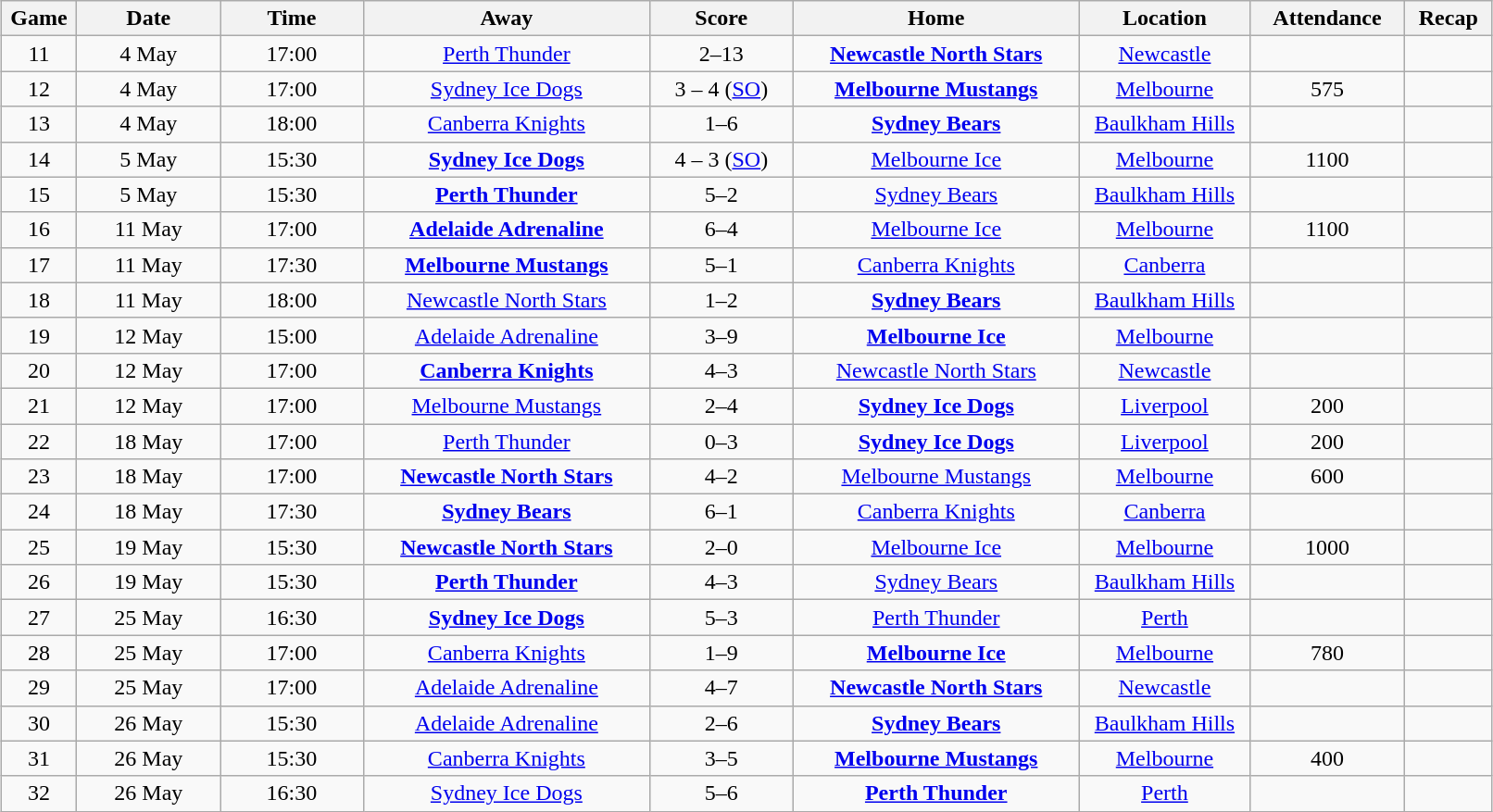<table class="wikitable" width="85%" style="margin: 1em auto 1em auto">
<tr>
<th width="1%">Game</th>
<th width="6%">Date</th>
<th width="6%">Time</th>
<th width="12%">Away</th>
<th width="6%">Score</th>
<th width="12%">Home</th>
<th width="7%">Location</th>
<th width="4%">Attendance</th>
<th width="2%">Recap</th>
</tr>
<tr align="center">
<td>11</td>
<td>4 May</td>
<td>17:00</td>
<td><a href='#'>Perth Thunder</a></td>
<td>2–13</td>
<td><strong><a href='#'>Newcastle North Stars</a></strong></td>
<td><a href='#'>Newcastle</a></td>
<td></td>
<td></td>
</tr>
<tr align="center">
<td>12</td>
<td>4 May</td>
<td>17:00</td>
<td><a href='#'>Sydney Ice Dogs</a></td>
<td>3 – 4 (<a href='#'>SO</a>)</td>
<td><strong><a href='#'>Melbourne Mustangs</a></strong></td>
<td><a href='#'>Melbourne</a></td>
<td>575</td>
<td></td>
</tr>
<tr align="center">
<td>13</td>
<td>4 May</td>
<td>18:00</td>
<td><a href='#'>Canberra Knights</a></td>
<td>1–6</td>
<td><strong><a href='#'>Sydney Bears</a></strong></td>
<td><a href='#'>Baulkham Hills</a></td>
<td></td>
<td></td>
</tr>
<tr align="center">
<td>14</td>
<td>5 May</td>
<td>15:30</td>
<td><strong><a href='#'>Sydney Ice Dogs</a></strong></td>
<td>4 – 3 (<a href='#'>SO</a>)</td>
<td><a href='#'>Melbourne Ice</a></td>
<td><a href='#'>Melbourne</a></td>
<td>1100</td>
<td></td>
</tr>
<tr align="center">
<td>15</td>
<td>5 May</td>
<td>15:30</td>
<td><strong><a href='#'>Perth Thunder</a></strong></td>
<td>5–2</td>
<td><a href='#'>Sydney Bears</a></td>
<td><a href='#'>Baulkham Hills</a></td>
<td></td>
<td></td>
</tr>
<tr align="center">
<td>16</td>
<td>11 May</td>
<td>17:00</td>
<td><strong><a href='#'>Adelaide Adrenaline</a></strong></td>
<td>6–4</td>
<td><a href='#'>Melbourne Ice</a></td>
<td><a href='#'>Melbourne</a></td>
<td>1100</td>
<td></td>
</tr>
<tr align="center">
<td>17</td>
<td>11 May</td>
<td>17:30</td>
<td><strong><a href='#'>Melbourne Mustangs</a></strong></td>
<td>5–1</td>
<td><a href='#'>Canberra Knights</a></td>
<td><a href='#'>Canberra</a></td>
<td></td>
<td></td>
</tr>
<tr align="center">
<td>18</td>
<td>11 May</td>
<td>18:00</td>
<td><a href='#'>Newcastle North Stars</a></td>
<td>1–2</td>
<td><strong><a href='#'>Sydney Bears</a></strong></td>
<td><a href='#'>Baulkham Hills</a></td>
<td></td>
<td></td>
</tr>
<tr align="center">
<td>19</td>
<td>12 May</td>
<td>15:00</td>
<td><a href='#'>Adelaide Adrenaline</a></td>
<td>3–9</td>
<td><strong><a href='#'>Melbourne Ice</a></strong></td>
<td><a href='#'>Melbourne</a></td>
<td></td>
<td></td>
</tr>
<tr align="center">
<td>20</td>
<td>12 May</td>
<td>17:00</td>
<td><strong><a href='#'>Canberra Knights</a></strong></td>
<td>4–3</td>
<td><a href='#'>Newcastle North Stars</a></td>
<td><a href='#'>Newcastle</a></td>
<td></td>
<td></td>
</tr>
<tr align="center">
<td>21</td>
<td>12 May</td>
<td>17:00</td>
<td><a href='#'>Melbourne Mustangs</a></td>
<td>2–4</td>
<td><strong><a href='#'>Sydney Ice Dogs</a></strong></td>
<td><a href='#'>Liverpool</a></td>
<td>200</td>
<td></td>
</tr>
<tr align="center">
<td>22</td>
<td>18 May</td>
<td>17:00</td>
<td><a href='#'>Perth Thunder</a></td>
<td>0–3</td>
<td><strong><a href='#'>Sydney Ice Dogs</a></strong></td>
<td><a href='#'>Liverpool</a></td>
<td>200</td>
<td></td>
</tr>
<tr align="center">
<td>23</td>
<td>18 May</td>
<td>17:00</td>
<td><strong><a href='#'>Newcastle North Stars</a></strong></td>
<td>4–2</td>
<td><a href='#'>Melbourne Mustangs</a></td>
<td><a href='#'>Melbourne</a></td>
<td>600</td>
<td></td>
</tr>
<tr align="center">
<td>24</td>
<td>18 May</td>
<td>17:30</td>
<td><strong><a href='#'>Sydney Bears</a></strong></td>
<td>6–1</td>
<td><a href='#'>Canberra Knights</a></td>
<td><a href='#'>Canberra</a></td>
<td></td>
<td></td>
</tr>
<tr align="center">
<td>25</td>
<td>19 May</td>
<td>15:30</td>
<td><strong><a href='#'>Newcastle North Stars</a></strong></td>
<td>2–0</td>
<td><a href='#'>Melbourne Ice</a></td>
<td><a href='#'>Melbourne</a></td>
<td>1000</td>
<td></td>
</tr>
<tr align="center">
<td>26</td>
<td>19 May</td>
<td>15:30</td>
<td><strong><a href='#'>Perth Thunder</a></strong></td>
<td>4–3</td>
<td><a href='#'>Sydney Bears</a></td>
<td><a href='#'>Baulkham Hills</a></td>
<td></td>
<td></td>
</tr>
<tr align="center">
<td>27</td>
<td>25 May</td>
<td>16:30</td>
<td><strong><a href='#'>Sydney Ice Dogs</a></strong></td>
<td>5–3</td>
<td><a href='#'>Perth Thunder</a></td>
<td><a href='#'>Perth</a></td>
<td></td>
<td></td>
</tr>
<tr align="center">
<td>28</td>
<td>25 May</td>
<td>17:00</td>
<td><a href='#'>Canberra Knights</a></td>
<td>1–9</td>
<td><strong><a href='#'>Melbourne Ice</a></strong></td>
<td><a href='#'>Melbourne</a></td>
<td>780</td>
<td></td>
</tr>
<tr align="center">
<td>29</td>
<td>25 May</td>
<td>17:00</td>
<td><a href='#'>Adelaide Adrenaline</a></td>
<td>4–7</td>
<td><strong><a href='#'>Newcastle North Stars</a></strong></td>
<td><a href='#'>Newcastle</a></td>
<td></td>
<td></td>
</tr>
<tr align="center">
<td>30</td>
<td>26 May</td>
<td>15:30</td>
<td><a href='#'>Adelaide Adrenaline</a></td>
<td>2–6</td>
<td><strong><a href='#'>Sydney Bears</a></strong></td>
<td><a href='#'>Baulkham Hills</a></td>
<td></td>
<td></td>
</tr>
<tr align="center">
<td>31</td>
<td>26 May</td>
<td>15:30</td>
<td><a href='#'>Canberra Knights</a></td>
<td>3–5</td>
<td><strong><a href='#'>Melbourne Mustangs</a></strong></td>
<td><a href='#'>Melbourne</a></td>
<td>400</td>
<td></td>
</tr>
<tr align="center">
<td>32</td>
<td>26 May</td>
<td>16:30</td>
<td><a href='#'>Sydney Ice Dogs</a></td>
<td>5–6</td>
<td><strong><a href='#'>Perth Thunder</a></strong></td>
<td><a href='#'>Perth</a></td>
<td></td>
<td></td>
</tr>
</table>
